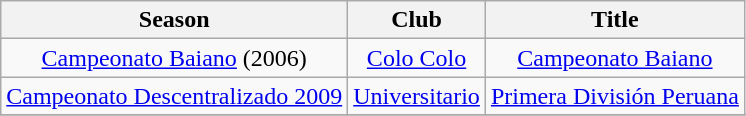<table class="wikitable" style="text-align: center;">
<tr>
<th>Season</th>
<th>Club</th>
<th>Title</th>
</tr>
<tr>
<td><a href='#'>Campeonato Baiano</a> (2006)</td>
<td><a href='#'>Colo Colo</a></td>
<td><a href='#'>Campeonato Baiano</a></td>
</tr>
<tr>
<td><a href='#'>Campeonato Descentralizado 2009</a></td>
<td><a href='#'>Universitario</a></td>
<td><a href='#'>Primera División Peruana</a></td>
</tr>
<tr>
</tr>
</table>
